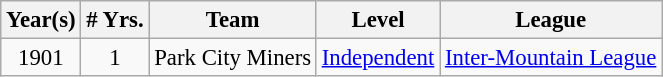<table class="wikitable" style="text-align:center; font-size: 95%;">
<tr>
<th>Year(s)</th>
<th># Yrs.</th>
<th>Team</th>
<th>Level</th>
<th>League</th>
</tr>
<tr>
<td>1901</td>
<td>1</td>
<td>Park City Miners</td>
<td><a href='#'>Independent</a></td>
<td><a href='#'>Inter-Mountain League</a></td>
</tr>
</table>
